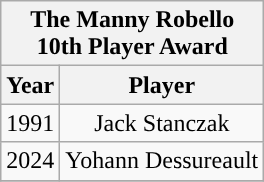<table class="wikitable" style="display: inline-table; margin-right: 20px; text-align:center">
<tr>
<th scope="col" colspan="2" style="width: 145px;">The Manny Robello 10th Player Award</th>
</tr>
<tr>
<th scope="col">Year</th>
<th scope="col">Player</th>
</tr>
<tr>
<td>1991</td>
<td>Jack Stanczak</td>
</tr>
<tr>
<td>2024</td>
<td>Yohann Dessureault</td>
</tr>
<tr>
</tr>
</table>
